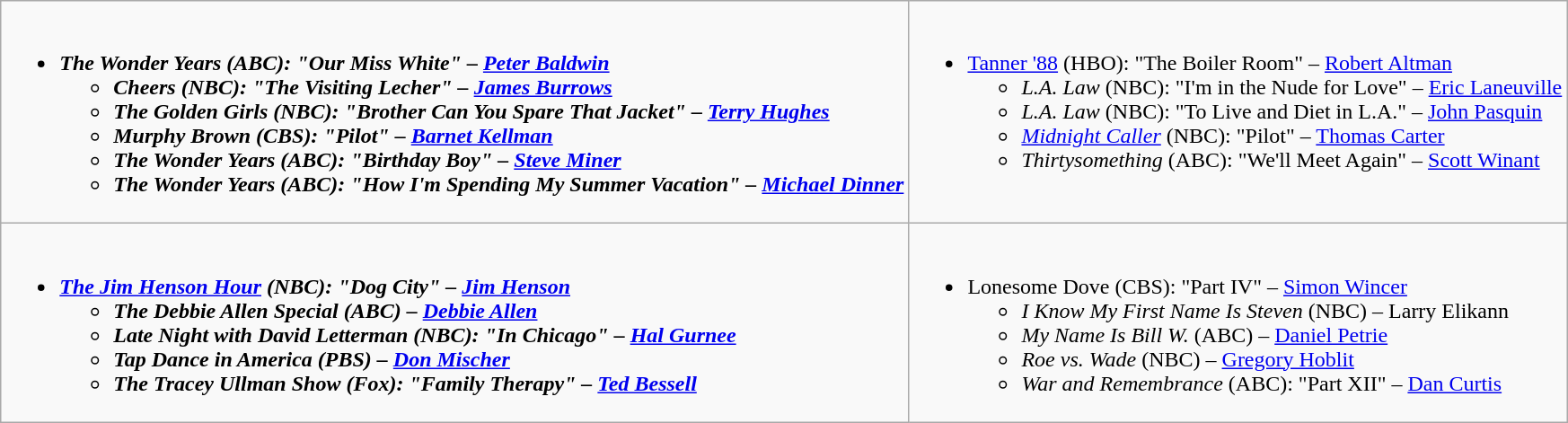<table class="wikitable">
<tr>
<td style="vertical-align:top;"><br><ul><li><strong><em>The Wonder Years<em> (ABC): "Our Miss White" – <a href='#'>Peter Baldwin</a><strong><ul><li></em>Cheers<em> (NBC): "The Visiting Lecher" – <a href='#'>James Burrows</a></li><li></em>The Golden Girls<em> (NBC): "Brother Can You Spare That Jacket" – <a href='#'>Terry Hughes</a></li><li></em>Murphy Brown<em> (CBS): "Pilot" – <a href='#'>Barnet Kellman</a></li><li></em>The Wonder Years<em> (ABC): "Birthday Boy" – <a href='#'>Steve Miner</a></li><li></em>The Wonder Years<em> (ABC): "How I'm Spending My Summer Vacation" – <a href='#'>Michael Dinner</a></li></ul></li></ul></td>
<td style="vertical-align:top;"><br><ul><li></em></strong><a href='#'>Tanner '88</a></em> (HBO): "The Boiler Room" – <a href='#'>Robert Altman</a></strong><ul><li><em>L.A. Law</em> (NBC): "I'm in the Nude for Love" – <a href='#'>Eric Laneuville</a></li><li><em>L.A. Law</em> (NBC): "To Live and Diet in L.A." – <a href='#'>John Pasquin</a></li><li><em><a href='#'>Midnight Caller</a></em> (NBC): "Pilot" – <a href='#'>Thomas Carter</a></li><li><em>Thirtysomething</em> (ABC): "We'll Meet Again" – <a href='#'>Scott Winant</a></li></ul></li></ul></td>
</tr>
<tr>
<td style="vertical-align:top;"><br><ul><li><strong><em><a href='#'>The Jim Henson Hour</a><em> (NBC): "Dog City" – <a href='#'>Jim Henson</a><strong><ul><li></em>The Debbie Allen Special<em> (ABC) – <a href='#'>Debbie Allen</a></li><li></em>Late Night with David Letterman<em> (NBC): "In Chicago" – <a href='#'>Hal Gurnee</a></li><li></em>Tap Dance in America<em> (PBS) – <a href='#'>Don Mischer</a></li><li></em>The Tracey Ullman Show<em> (Fox): "Family Therapy" – <a href='#'>Ted Bessell</a></li></ul></li></ul></td>
<td style="vertical-align:top;"><br><ul><li></em></strong>Lonesome Dove</em> (CBS): "Part IV" – <a href='#'>Simon Wincer</a></strong><ul><li><em>I Know My First Name Is Steven</em> (NBC) – Larry Elikann</li><li><em>My Name Is Bill W.</em> (ABC) – <a href='#'>Daniel Petrie</a></li><li><em>Roe vs. Wade</em> (NBC) – <a href='#'>Gregory Hoblit</a></li><li><em>War and Remembrance</em> (ABC): "Part XII" – <a href='#'>Dan Curtis</a></li></ul></li></ul></td>
</tr>
</table>
